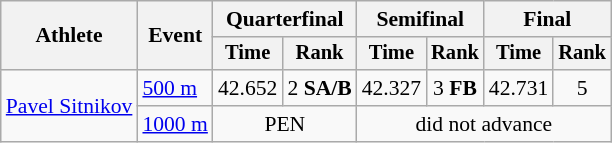<table class="wikitable" style="font-size:90%">
<tr>
<th rowspan=2>Athlete</th>
<th rowspan=2>Event</th>
<th colspan=2>Quarterfinal</th>
<th colspan=2>Semifinal</th>
<th colspan=2>Final</th>
</tr>
<tr style="font-size:95%">
<th>Time</th>
<th>Rank</th>
<th>Time</th>
<th>Rank</th>
<th>Time</th>
<th>Rank</th>
</tr>
<tr align=center>
<td align=left rowspan=2><a href='#'>Pavel Sitnikov</a></td>
<td align=left><a href='#'>500 m</a></td>
<td>42.652</td>
<td>2 <strong>SA/B</strong></td>
<td>42.327</td>
<td>3 <strong>FB</strong></td>
<td>42.731</td>
<td>5</td>
</tr>
<tr align=center>
<td align=left><a href='#'>1000 m</a></td>
<td colspan=2>PEN</td>
<td colspan=4>did not advance</td>
</tr>
</table>
